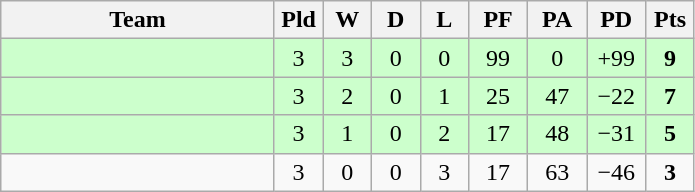<table class="wikitable" style="text-align:center;">
<tr>
<th width=175>Team</th>
<th width=25 abbr="Played">Pld</th>
<th width=25 abbr="Won">W</th>
<th width=25 abbr="Drawn">D</th>
<th width=25 abbr="Lost">L</th>
<th width=32 abbr="Points for">PF</th>
<th width=32 abbr="Points against">PA</th>
<th width=32 abbr="Points difference">PD</th>
<th width=25 abbr="Points">Pts</th>
</tr>
<tr bgcolor=ccffcc>
<td align=left></td>
<td>3</td>
<td>3</td>
<td>0</td>
<td>0</td>
<td>99</td>
<td>0</td>
<td>+99</td>
<td><strong>9</strong></td>
</tr>
<tr bgcolor=ccffcc>
<td align=left></td>
<td>3</td>
<td>2</td>
<td>0</td>
<td>1</td>
<td>25</td>
<td>47</td>
<td>−22</td>
<td><strong>7</strong></td>
</tr>
<tr bgcolor=ccffcc>
<td align=left></td>
<td>3</td>
<td>1</td>
<td>0</td>
<td>2</td>
<td>17</td>
<td>48</td>
<td>−31</td>
<td><strong>5</strong></td>
</tr>
<tr>
<td align=left></td>
<td>3</td>
<td>0</td>
<td>0</td>
<td>3</td>
<td>17</td>
<td>63</td>
<td>−46</td>
<td><strong>3</strong></td>
</tr>
</table>
